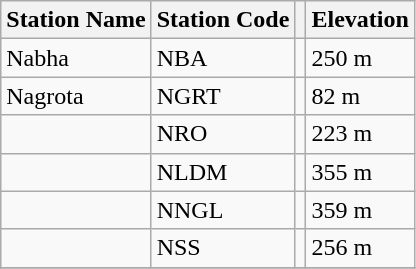<table class="wikitable sortable">
<tr>
<th>Station Name</th>
<th>Station Code</th>
<th></th>
<th>Elevation</th>
</tr>
<tr>
<td>Nabha</td>
<td>NBA</td>
<td></td>
<td>250 m</td>
</tr>
<tr>
<td>Nagrota</td>
<td>NGRT</td>
<td></td>
<td>82 m</td>
</tr>
<tr>
<td></td>
<td>NRO</td>
<td></td>
<td>223 m</td>
</tr>
<tr>
<td></td>
<td>NLDM</td>
<td></td>
<td>355 m</td>
</tr>
<tr>
<td></td>
<td>NNGL</td>
<td></td>
<td>359 m</td>
</tr>
<tr>
<td></td>
<td>NSS</td>
<td></td>
<td>256 m</td>
</tr>
<tr>
</tr>
</table>
